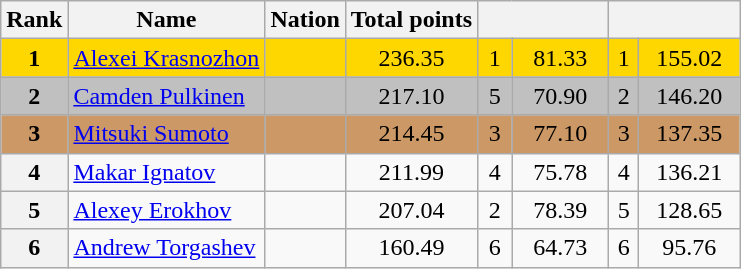<table class="wikitable sortable">
<tr>
<th>Rank</th>
<th>Name</th>
<th>Nation</th>
<th>Total points</th>
<th colspan="2" width="80px"></th>
<th colspan="2" width="80px"></th>
</tr>
<tr bgcolor="gold">
<td align="center"><strong>1</strong></td>
<td><a href='#'>Alexei Krasnozhon</a></td>
<td></td>
<td align="center">236.35</td>
<td align="center">1</td>
<td align="center">81.33</td>
<td align="center">1</td>
<td align="center">155.02</td>
</tr>
<tr bgcolor="silver">
<td align="center"><strong>2</strong></td>
<td><a href='#'>Camden Pulkinen</a></td>
<td></td>
<td align="center">217.10</td>
<td align="center">5</td>
<td align="center">70.90</td>
<td align="center">2</td>
<td align="center">146.20</td>
</tr>
<tr bgcolor="cc9966">
<td align="center"><strong>3</strong></td>
<td><a href='#'>Mitsuki Sumoto</a></td>
<td></td>
<td align="center">214.45</td>
<td align="center">3</td>
<td align="center">77.10</td>
<td align="center">3</td>
<td align="center">137.35</td>
</tr>
<tr>
<th>4</th>
<td><a href='#'>Makar Ignatov</a></td>
<td></td>
<td align="center">211.99</td>
<td align="center">4</td>
<td align="center">75.78</td>
<td align="center">4</td>
<td align="center">136.21</td>
</tr>
<tr>
<th align="center">5</th>
<td><a href='#'>Alexey Erokhov</a></td>
<td></td>
<td align="center">207.04</td>
<td align="center">2</td>
<td align="center">78.39</td>
<td align="center">5</td>
<td align="center">128.65</td>
</tr>
<tr>
<th>6</th>
<td><a href='#'>Andrew Torgashev</a></td>
<td></td>
<td align="center">160.49</td>
<td align="center">6</td>
<td align="center">64.73</td>
<td align="center">6</td>
<td align="center">95.76</td>
</tr>
</table>
